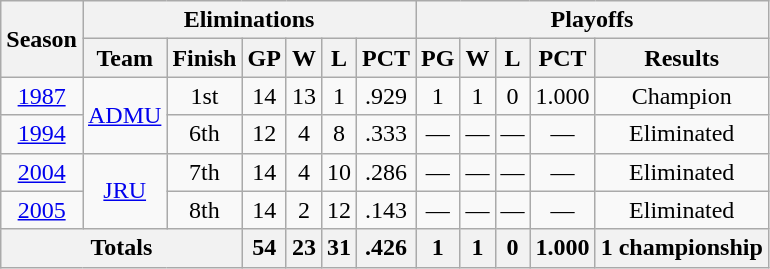<table class="wikitable" style="text-align:center">
<tr>
<th rowspan="2">Season</th>
<th colspan="6">Eliminations</th>
<th colspan="5">Playoffs</th>
</tr>
<tr>
<th>Team</th>
<th>Finish</th>
<th>GP</th>
<th>W</th>
<th>L</th>
<th>PCT</th>
<th>PG</th>
<th>W</th>
<th>L</th>
<th>PCT</th>
<th>Results</th>
</tr>
<tr>
<td><a href='#'>1987</a></td>
<td rowspan="2"><a href='#'>ADMU</a></td>
<td>1st</td>
<td>14</td>
<td>13</td>
<td>1</td>
<td>.929</td>
<td>1</td>
<td>1</td>
<td>0</td>
<td>1.000</td>
<td>Champion</td>
</tr>
<tr>
<td><a href='#'>1994</a></td>
<td>6th</td>
<td>12</td>
<td>4</td>
<td>8</td>
<td>.333</td>
<td>—</td>
<td>—</td>
<td>—</td>
<td>—</td>
<td>Eliminated</td>
</tr>
<tr>
<td><a href='#'>2004</a></td>
<td rowspan="2"><a href='#'>JRU</a></td>
<td>7th</td>
<td>14</td>
<td>4</td>
<td>10</td>
<td>.286</td>
<td>—</td>
<td>—</td>
<td>—</td>
<td>—</td>
<td>Eliminated</td>
</tr>
<tr>
<td><a href='#'>2005</a></td>
<td>8th</td>
<td>14</td>
<td>2</td>
<td>12</td>
<td>.143</td>
<td>—</td>
<td>—</td>
<td>—</td>
<td>—</td>
<td>Eliminated</td>
</tr>
<tr>
<th colspan="3">Totals</th>
<th>54</th>
<th>23</th>
<th>31</th>
<th>.426</th>
<th>1</th>
<th>1</th>
<th>0</th>
<th>1.000</th>
<th>1 championship</th>
</tr>
</table>
